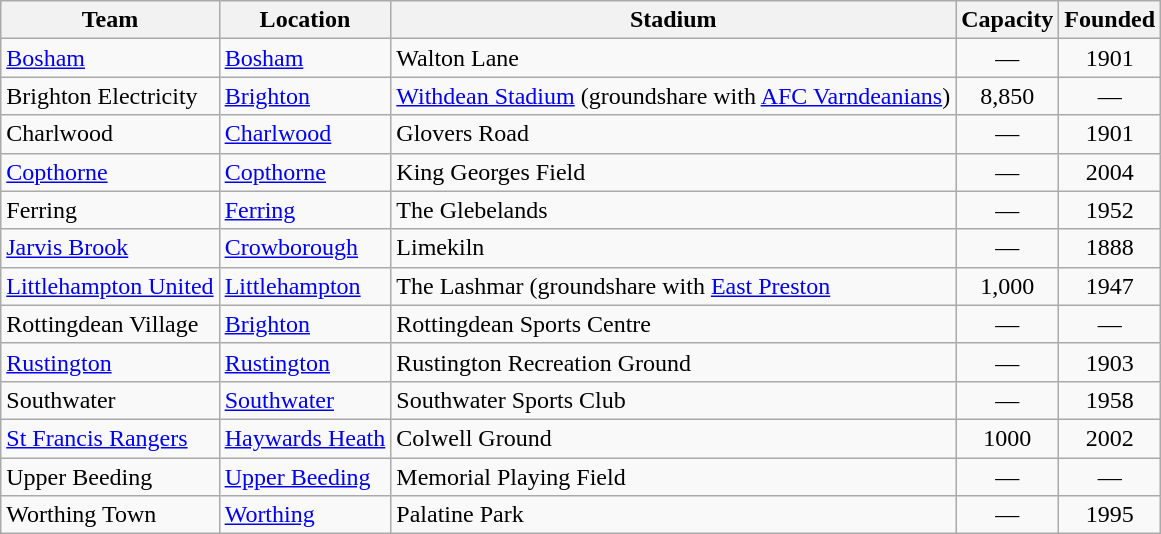<table class="wikitable sortable">
<tr>
<th>Team</th>
<th>Location</th>
<th>Stadium</th>
<th>Capacity</th>
<th>Founded</th>
</tr>
<tr>
<td><a href='#'>Bosham</a></td>
<td><a href='#'>Bosham</a></td>
<td>Walton Lane</td>
<td align="center">—</td>
<td align="center">1901</td>
</tr>
<tr>
<td>Brighton Electricity</td>
<td><a href='#'>Brighton</a> </td>
<td><a href='#'>Withdean Stadium</a> (groundshare with <a href='#'>AFC Varndeanians</a>)</td>
<td align="center">8,850</td>
<td align="center">—</td>
</tr>
<tr>
<td>Charlwood</td>
<td><a href='#'>Charlwood</a></td>
<td>Glovers Road</td>
<td align="center">—</td>
<td align="center">1901</td>
</tr>
<tr>
<td><a href='#'>Copthorne</a></td>
<td><a href='#'>Copthorne</a></td>
<td>King Georges Field</td>
<td align="center">—</td>
<td align="center">2004</td>
</tr>
<tr>
<td>Ferring</td>
<td><a href='#'>Ferring</a></td>
<td>The Glebelands</td>
<td align="center">—</td>
<td align="center">1952</td>
</tr>
<tr>
<td><a href='#'>Jarvis Brook</a></td>
<td><a href='#'>Crowborough</a></td>
<td>Limekiln</td>
<td align="center">—</td>
<td align="center">1888</td>
</tr>
<tr>
<td><a href='#'>Littlehampton United</a></td>
<td><a href='#'>Littlehampton</a></td>
<td>The Lashmar (groundshare with <a href='#'>East Preston</a></td>
<td align="center">1,000</td>
<td align="center">1947</td>
</tr>
<tr>
<td>Rottingdean Village</td>
<td><a href='#'>Brighton</a> </td>
<td>Rottingdean Sports Centre</td>
<td align="center">—</td>
<td align="center">—</td>
</tr>
<tr>
<td><a href='#'>Rustington</a></td>
<td><a href='#'>Rustington</a></td>
<td>Rustington Recreation Ground</td>
<td align="center">—</td>
<td align="center">1903</td>
</tr>
<tr>
<td>Southwater</td>
<td><a href='#'>Southwater</a></td>
<td>Southwater Sports Club</td>
<td align="center">—</td>
<td align="center">1958</td>
</tr>
<tr>
<td><a href='#'>St Francis Rangers</a></td>
<td><a href='#'>Haywards Heath</a></td>
<td>Colwell Ground</td>
<td align="center">1000</td>
<td align="center">2002</td>
</tr>
<tr>
<td>Upper Beeding</td>
<td><a href='#'>Upper Beeding</a></td>
<td>Memorial Playing Field</td>
<td align="center">—</td>
<td align="center">—</td>
</tr>
<tr>
<td>Worthing Town</td>
<td><a href='#'>Worthing</a></td>
<td>Palatine Park</td>
<td align="center">—</td>
<td align="center">1995</td>
</tr>
</table>
